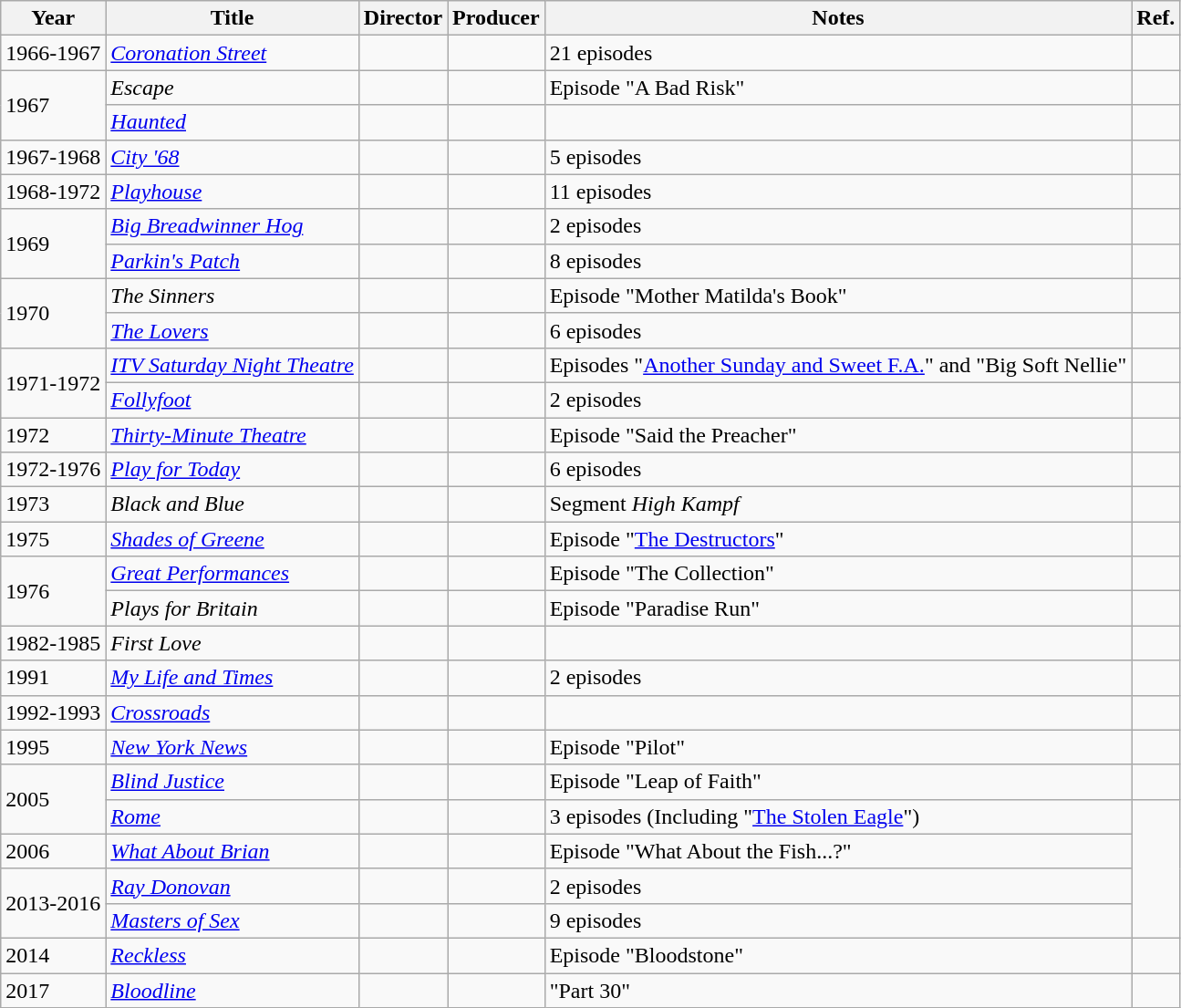<table class="wikitable">
<tr>
<th>Year</th>
<th>Title</th>
<th>Director</th>
<th>Producer</th>
<th>Notes</th>
<th>Ref.</th>
</tr>
<tr>
<td>1966-1967</td>
<td><em><a href='#'>Coronation Street</a></em></td>
<td></td>
<td></td>
<td>21 episodes</td>
<td></td>
</tr>
<tr>
<td rowspan=2>1967</td>
<td><em>Escape</em></td>
<td></td>
<td></td>
<td>Episode "A Bad Risk"</td>
<td></td>
</tr>
<tr>
<td><em><a href='#'>Haunted</a></em></td>
<td></td>
<td></td>
<td></td>
<td></td>
</tr>
<tr>
<td>1967-1968</td>
<td><em><a href='#'>City '68</a></em></td>
<td></td>
<td></td>
<td>5 episodes</td>
<td></td>
</tr>
<tr>
<td>1968-1972</td>
<td><em><a href='#'>Playhouse</a></em></td>
<td></td>
<td></td>
<td>11 episodes</td>
<td></td>
</tr>
<tr>
<td rowspan=2>1969</td>
<td><em><a href='#'>Big Breadwinner Hog</a></em></td>
<td></td>
<td></td>
<td>2 episodes</td>
<td></td>
</tr>
<tr>
<td><em><a href='#'>Parkin's Patch</a></em></td>
<td></td>
<td></td>
<td>8 episodes</td>
<td></td>
</tr>
<tr>
<td rowspan=2>1970</td>
<td><em>The Sinners</em></td>
<td></td>
<td></td>
<td>Episode "Mother Matilda's Book"</td>
<td></td>
</tr>
<tr>
<td><em><a href='#'>The Lovers</a></em></td>
<td></td>
<td></td>
<td>6 episodes</td>
<td></td>
</tr>
<tr>
<td rowspan=2>1971-1972</td>
<td><em><a href='#'>ITV Saturday Night Theatre</a></em></td>
<td></td>
<td></td>
<td>Episodes "<a href='#'>Another Sunday and Sweet F.A.</a>" and "Big Soft Nellie"</td>
<td></td>
</tr>
<tr>
<td><em><a href='#'>Follyfoot</a></em></td>
<td></td>
<td></td>
<td>2 episodes</td>
<td></td>
</tr>
<tr>
<td>1972</td>
<td><em><a href='#'>Thirty-Minute Theatre</a></em></td>
<td></td>
<td></td>
<td>Episode "Said the Preacher"</td>
<td></td>
</tr>
<tr>
<td>1972-1976</td>
<td><em><a href='#'>Play for Today</a></em></td>
<td></td>
<td></td>
<td>6 episodes</td>
<td></td>
</tr>
<tr>
<td>1973</td>
<td><em>Black and Blue</em></td>
<td></td>
<td></td>
<td>Segment <em>High Kampf</em></td>
<td></td>
</tr>
<tr>
<td>1975</td>
<td><em><a href='#'>Shades of Greene</a></em></td>
<td></td>
<td></td>
<td>Episode "<a href='#'>The Destructors</a>"</td>
<td></td>
</tr>
<tr>
<td rowspan=2>1976</td>
<td><em><a href='#'>Great Performances</a></em></td>
<td></td>
<td></td>
<td>Episode "The Collection" </td>
<td></td>
</tr>
<tr>
<td><em>Plays for Britain</em></td>
<td></td>
<td></td>
<td>Episode "Paradise Run"</td>
<td></td>
</tr>
<tr>
<td>1982-1985</td>
<td><em>First Love</em></td>
<td></td>
<td></td>
<td> </td>
<td></td>
</tr>
<tr>
<td>1991</td>
<td><em><a href='#'>My Life and Times</a></em> </td>
<td></td>
<td></td>
<td>2 episodes</td>
<td></td>
</tr>
<tr>
<td>1992-1993</td>
<td><em><a href='#'>Crossroads</a></em></td>
<td></td>
<td></td>
<td></td>
<td></td>
</tr>
<tr>
<td>1995</td>
<td><em><a href='#'>New York News</a></em></td>
<td></td>
<td></td>
<td>Episode "Pilot"</td>
<td></td>
</tr>
<tr>
<td rowspan=2>2005</td>
<td><em><a href='#'>Blind Justice</a></em></td>
<td></td>
<td></td>
<td>Episode "Leap of Faith"</td>
<td></td>
</tr>
<tr>
<td><em><a href='#'>Rome</a></em></td>
<td></td>
<td></td>
<td>3 episodes (Including "<a href='#'>The Stolen Eagle</a>")</td>
<td rowspan=4></td>
</tr>
<tr>
<td>2006</td>
<td><em><a href='#'>What About Brian</a></em></td>
<td></td>
<td></td>
<td>Episode "What About the Fish...?"</td>
</tr>
<tr>
<td rowspan=2>2013-2016</td>
<td><em><a href='#'>Ray Donovan</a></em></td>
<td></td>
<td></td>
<td>2 episodes</td>
</tr>
<tr>
<td><em><a href='#'>Masters of Sex</a></em></td>
<td></td>
<td></td>
<td>9 episodes</td>
</tr>
<tr>
<td>2014</td>
<td><em><a href='#'>Reckless</a></em></td>
<td></td>
<td></td>
<td>Episode "Bloodstone"</td>
<td></td>
</tr>
<tr>
<td>2017</td>
<td><em><a href='#'>Bloodline</a></em></td>
<td></td>
<td></td>
<td>"Part 30" </td>
<td></td>
</tr>
</table>
